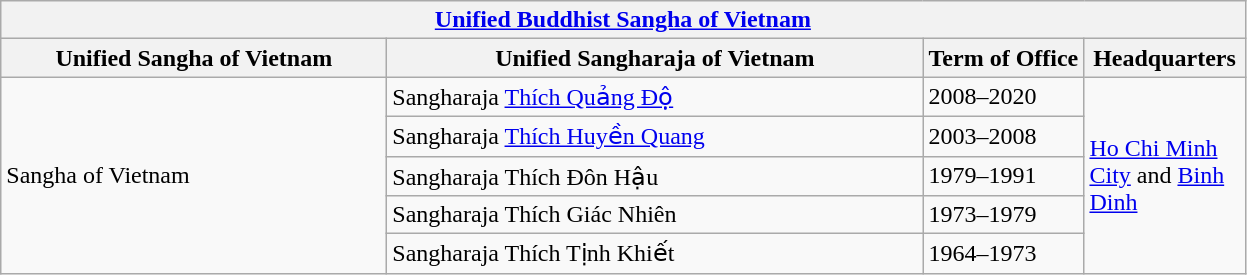<table class=wikitable>
<tr>
<th colspan="4" align=center><strong><a href='#'>Unified Buddhist Sangha of Vietnam</a></strong></th>
</tr>
<tr>
<th scope="row" width="250">Unified Sangha of Vietnam</th>
<th scope="row" width="350">Unified Sangharaja of Vietnam</th>
<th scope="row" width="100">Term of Office</th>
<th scope="row" width="100">Headquarters</th>
</tr>
<tr>
<td rowspan= "20">Sangha of Vietnam</td>
<td>Sangharaja <a href='#'>Thích Quảng Độ</a></td>
<td>2008–2020</td>
<td rowspan= "20"><a href='#'>Ho Chi Minh City</a> and <a href='#'>Binh Dinh</a></td>
</tr>
<tr>
<td>Sangharaja <a href='#'>Thích Huyền Quang</a></td>
<td>2003–2008</td>
</tr>
<tr>
<td>Sangharaja Thích Đôn Hậu</td>
<td>1979–1991</td>
</tr>
<tr>
<td>Sangharaja Thích Giác Nhiên</td>
<td>1973–1979</td>
</tr>
<tr>
<td>Sangharaja Thích Tịnh Khiết</td>
<td>1964–1973</td>
</tr>
</table>
